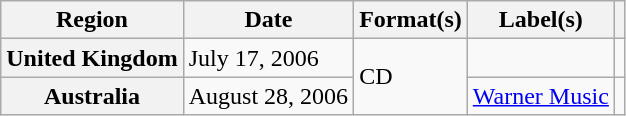<table class="wikitable plainrowheaders">
<tr>
<th scope="col">Region</th>
<th scope="col">Date</th>
<th scope="col">Format(s)</th>
<th scope="col">Label(s)</th>
<th scope="col"></th>
</tr>
<tr>
<th scope="row">United Kingdom</th>
<td>July 17, 2006</td>
<td rowspan="2">CD</td>
<td></td>
<td></td>
</tr>
<tr>
<th scope="row">Australia</th>
<td>August 28, 2006</td>
<td><a href='#'>Warner Music</a></td>
<td></td>
</tr>
</table>
